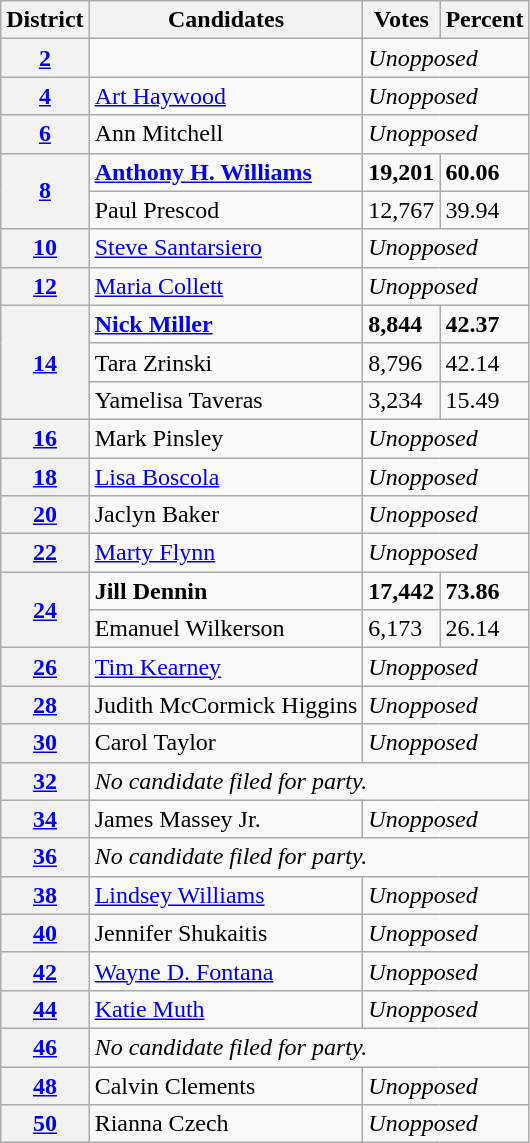<table class="wikitable sortable mw-collapsible">
<tr>
<th>District</th>
<th>Candidates</th>
<th>Votes</th>
<th>Percent</th>
</tr>
<tr>
<th><a href='#'>2</a></th>
<td></td>
<td colspan="2"><em>Unopposed</em></td>
</tr>
<tr>
<th><a href='#'>4</a></th>
<td><a href='#'>Art Haywood</a></td>
<td colspan="2"><em>Unopposed</em></td>
</tr>
<tr>
<th><a href='#'>6</a></th>
<td>Ann Mitchell</td>
<td colspan="2"><em>Unopposed</em></td>
</tr>
<tr>
<th rowspan="2"><a href='#'>8</a></th>
<td><strong><a href='#'>Anthony H. Williams</a></strong></td>
<td><strong>19,201</strong></td>
<td><strong>60.06</strong></td>
</tr>
<tr>
<td>Paul Prescod</td>
<td>12,767</td>
<td>39.94</td>
</tr>
<tr>
<th><a href='#'>10</a></th>
<td><a href='#'>Steve Santarsiero</a></td>
<td colspan="2"><em>Unopposed</em></td>
</tr>
<tr>
<th><a href='#'>12</a></th>
<td><a href='#'>Maria Collett</a></td>
<td colspan="2"><em>Unopposed</em></td>
</tr>
<tr>
<th rowspan="3"><a href='#'>14</a></th>
<td><strong><a href='#'>Nick Miller</a></strong></td>
<td><strong>8,844</strong></td>
<td><strong>42.37</strong></td>
</tr>
<tr>
<td>Tara Zrinski</td>
<td>8,796</td>
<td>42.14</td>
</tr>
<tr>
<td>Yamelisa Taveras</td>
<td>3,234</td>
<td>15.49</td>
</tr>
<tr>
<th><a href='#'>16</a></th>
<td>Mark Pinsley</td>
<td colspan="2"><em>Unopposed</em></td>
</tr>
<tr>
<th><a href='#'>18</a></th>
<td><a href='#'>Lisa Boscola</a></td>
<td colspan="2"><em>Unopposed</em></td>
</tr>
<tr>
<th><a href='#'>20</a></th>
<td>Jaclyn Baker</td>
<td colspan="2"><em>Unopposed</em></td>
</tr>
<tr>
<th><a href='#'>22</a></th>
<td><a href='#'>Marty Flynn</a></td>
<td colspan="2"><em>Unopposed</em></td>
</tr>
<tr>
<th rowspan="2"><a href='#'>24</a></th>
<td><strong>Jill Dennin</strong></td>
<td><strong>17,442</strong></td>
<td><strong>73.86</strong></td>
</tr>
<tr>
<td>Emanuel Wilkerson</td>
<td>6,173</td>
<td>26.14</td>
</tr>
<tr>
<th><a href='#'>26</a></th>
<td><a href='#'>Tim Kearney</a></td>
<td colspan="2"><em>Unopposed</em></td>
</tr>
<tr>
<th><a href='#'>28</a></th>
<td>Judith McCormick Higgins</td>
<td colspan="2"><em>Unopposed</em></td>
</tr>
<tr>
<th><a href='#'>30</a></th>
<td>Carol Taylor</td>
<td colspan="2"><em>Unopposed</em></td>
</tr>
<tr>
<th><a href='#'>32</a></th>
<td colspan="3"><em>No candidate filed for party.</em></td>
</tr>
<tr>
<th><a href='#'>34</a></th>
<td>James Massey Jr.</td>
<td colspan="2"><em>Unopposed</em></td>
</tr>
<tr>
<th><a href='#'>36</a></th>
<td colspan="3"><em>No candidate filed for party.</em></td>
</tr>
<tr>
<th><a href='#'>38</a></th>
<td><a href='#'>Lindsey Williams</a></td>
<td colspan="2"><em>Unopposed</em></td>
</tr>
<tr>
<th><a href='#'>40</a></th>
<td>Jennifer Shukaitis</td>
<td colspan="2"><em>Unopposed</em></td>
</tr>
<tr>
<th><a href='#'>42</a></th>
<td><a href='#'>Wayne D. Fontana</a></td>
<td colspan="2"><em>Unopposed</em></td>
</tr>
<tr>
<th><a href='#'>44</a></th>
<td><a href='#'>Katie Muth</a></td>
<td colspan="2"><em>Unopposed</em></td>
</tr>
<tr>
<th><a href='#'>46</a></th>
<td colspan="3"><em>No candidate filed for party.</em></td>
</tr>
<tr>
<th><a href='#'>48</a></th>
<td>Calvin Clements</td>
<td colspan="2"><em>Unopposed</em></td>
</tr>
<tr>
<th><a href='#'>50</a></th>
<td>Rianna Czech</td>
<td colspan="2"><em>Unopposed</em></td>
</tr>
</table>
